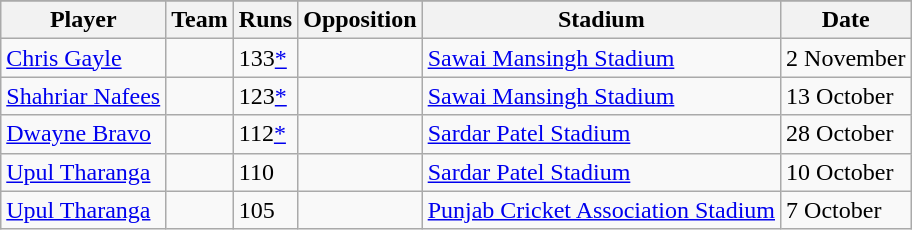<table class="wikitable">
<tr>
</tr>
<tr>
<th>Player</th>
<th>Team</th>
<th>Runs</th>
<th>Opposition</th>
<th>Stadium</th>
<th>Date</th>
</tr>
<tr>
<td><a href='#'>Chris Gayle</a></td>
<td></td>
<td>133<a href='#'>*</a></td>
<td></td>
<td><a href='#'>Sawai Mansingh Stadium</a></td>
<td>2 November</td>
</tr>
<tr>
<td><a href='#'>Shahriar Nafees</a></td>
<td></td>
<td>123<a href='#'>*</a></td>
<td></td>
<td><a href='#'>Sawai Mansingh Stadium</a></td>
<td>13 October</td>
</tr>
<tr>
<td><a href='#'>Dwayne Bravo</a></td>
<td></td>
<td>112<a href='#'>*</a></td>
<td></td>
<td><a href='#'>Sardar Patel Stadium</a></td>
<td>28 October</td>
</tr>
<tr>
<td><a href='#'>Upul Tharanga</a></td>
<td></td>
<td>110</td>
<td></td>
<td><a href='#'>Sardar Patel Stadium</a></td>
<td>10 October</td>
</tr>
<tr>
<td><a href='#'>Upul Tharanga</a></td>
<td></td>
<td>105</td>
<td></td>
<td><a href='#'>Punjab Cricket Association Stadium</a></td>
<td>7 October</td>
</tr>
</table>
